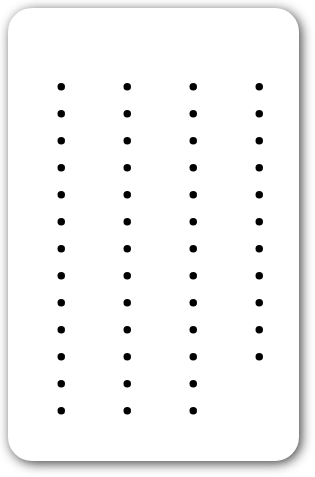<table style=" border-radius:1em; box-shadow: 0.1em 0.1em 0.5em rgba(0,0,0,0.75); background-color: white; border: 1px solid white; padding: 5px;">
<tr style="vertical-align:top;">
<td><br><ul><li></li><li></li><li></li><li></li><li></li><li></li><li></li><li></li><li></li><li></li><li></li><li></li><li></li></ul></td>
<td valign=top><br><ul><li></li><li></li><li></li><li></li><li></li><li></li><li></li><li></li><li></li><li></li><li></li><li></li><li></li></ul></td>
<td valign=top><br><ul><li></li><li></li><li></li><li></li><li></li><li></li><li></li><li></li><li></li><li></li><li></li><li></li><li></li></ul></td>
<td valign=top><br><ul><li></li><li></li><li></li><li></li><li></li><li></li><li></li><li></li><li></li><li></li><li></li></ul></td>
<td></td>
</tr>
</table>
